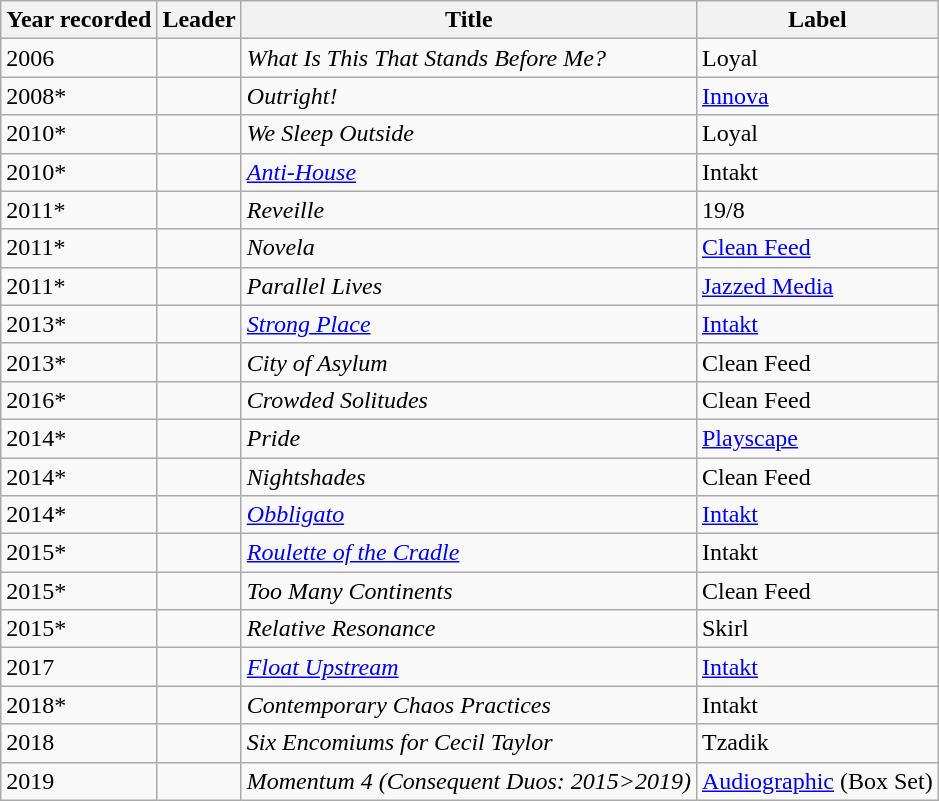<table class="wikitable sortable">
<tr>
<th>Year recorded</th>
<th>Leader</th>
<th>Title</th>
<th>Label</th>
</tr>
<tr>
<td>2006</td>
<td></td>
<td><em>What Is This That Stands Before Me?</em></td>
<td>Loyal</td>
</tr>
<tr>
<td>2008*</td>
<td></td>
<td><em>Outright!</em></td>
<td><a href='#'>Innova</a></td>
</tr>
<tr>
<td>2010*</td>
<td></td>
<td><em>We Sleep Outside</em></td>
<td>Loyal</td>
</tr>
<tr>
<td>2010*</td>
<td></td>
<td><em><a href='#'>Anti-House</a></em></td>
<td>Intakt</td>
</tr>
<tr>
<td>2011*</td>
<td></td>
<td><em>Reveille</em></td>
<td>19/8</td>
</tr>
<tr>
<td>2011*</td>
<td></td>
<td><em>Novela</em></td>
<td><a href='#'>Clean Feed</a></td>
</tr>
<tr>
<td>2011*</td>
<td></td>
<td><em>Parallel Lives</em></td>
<td><a href='#'>Jazzed Media</a></td>
</tr>
<tr>
<td>2013*</td>
<td></td>
<td><em><a href='#'>Strong Place</a></em></td>
<td><a href='#'>Intakt</a></td>
</tr>
<tr>
<td>2013*</td>
<td></td>
<td><em>City of Asylum</em></td>
<td>Clean Feed</td>
</tr>
<tr>
<td>2016*</td>
<td></td>
<td><em>Crowded Solitudes</em></td>
<td>Clean Feed</td>
</tr>
<tr>
<td>2014*</td>
<td></td>
<td><em>Pride</em></td>
<td><a href='#'>Playscape</a></td>
</tr>
<tr>
<td>2014*</td>
<td></td>
<td><em>Nightshades</em></td>
<td>Clean Feed</td>
</tr>
<tr>
<td>2014*</td>
<td></td>
<td><em><a href='#'>Obbligato</a></em></td>
<td><a href='#'>Intakt</a></td>
</tr>
<tr>
<td>2015*</td>
<td></td>
<td><em><a href='#'>Roulette of the Cradle</a></em></td>
<td>Intakt</td>
</tr>
<tr>
<td>2015*</td>
<td></td>
<td><em>Too Many Continents</em></td>
<td>Clean Feed</td>
</tr>
<tr>
<td>2015*</td>
<td></td>
<td><em>Relative Resonance</em></td>
<td>Skirl</td>
</tr>
<tr>
<td>2017</td>
<td></td>
<td><em><a href='#'>Float Upstream</a></em></td>
<td><a href='#'>Intakt</a></td>
</tr>
<tr>
<td>2018*</td>
<td></td>
<td><em>Contemporary Chaos Practices</em></td>
<td>Intakt</td>
</tr>
<tr>
<td>2018</td>
<td></td>
<td><em>Six Encomiums for Cecil Taylor</em></td>
<td>Tzadik</td>
</tr>
<tr>
<td>2019</td>
<td></td>
<td><em>Momentum 4 (Consequent Duos: 2015>2019)</em></td>
<td><a href='#'>Audiographic</a> (Box Set)</td>
</tr>
</table>
